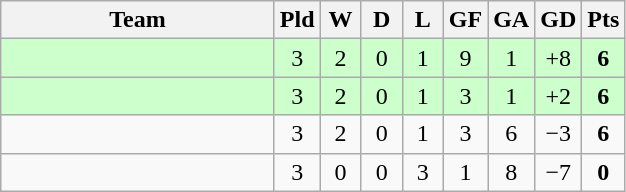<table class="wikitable" style="text-align:center">
<tr>
<th width="175">Team</th>
<th width="20">Pld</th>
<th width="20">W</th>
<th width="20">D</th>
<th width="20">L</th>
<th width="20">GF</th>
<th width="20">GA</th>
<th width="20">GD</th>
<th width="20">Pts</th>
</tr>
<tr bgcolor="#ccffcc">
<td align=left></td>
<td>3</td>
<td>2</td>
<td>0</td>
<td>1</td>
<td>9</td>
<td>1</td>
<td>+8</td>
<td><strong>6</strong></td>
</tr>
<tr bgcolor="#ccffcc">
<td align=left></td>
<td>3</td>
<td>2</td>
<td>0</td>
<td>1</td>
<td>3</td>
<td>1</td>
<td>+2</td>
<td><strong>6</strong></td>
</tr>
<tr>
<td align=left></td>
<td>3</td>
<td>2</td>
<td>0</td>
<td>1</td>
<td>3</td>
<td>6</td>
<td>−3</td>
<td><strong>6</strong></td>
</tr>
<tr>
<td align=left></td>
<td>3</td>
<td>0</td>
<td>0</td>
<td>3</td>
<td>1</td>
<td>8</td>
<td>−7</td>
<td><strong>0</strong></td>
</tr>
</table>
